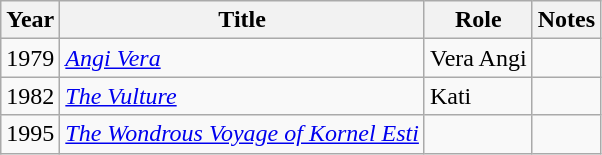<table class="wikitable sortable">
<tr>
<th>Year</th>
<th>Title</th>
<th>Role</th>
<th class="unsortable">Notes</th>
</tr>
<tr>
<td>1979</td>
<td><em><a href='#'>Angi Vera</a></em></td>
<td>Vera Angi</td>
<td></td>
</tr>
<tr>
<td>1982</td>
<td><em><a href='#'>The Vulture</a></em></td>
<td>Kati</td>
<td></td>
</tr>
<tr>
<td>1995</td>
<td><em><a href='#'>The Wondrous Voyage of Kornel Esti</a></em></td>
<td></td>
<td></td>
</tr>
</table>
